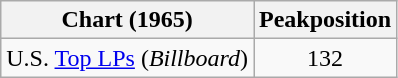<table class="wikitable">
<tr>
<th>Chart (1965)</th>
<th>Peakposition</th>
</tr>
<tr>
<td>U.S. <a href='#'>Top LPs</a> (<em>Billboard</em>)</td>
<td align="center">132</td>
</tr>
</table>
